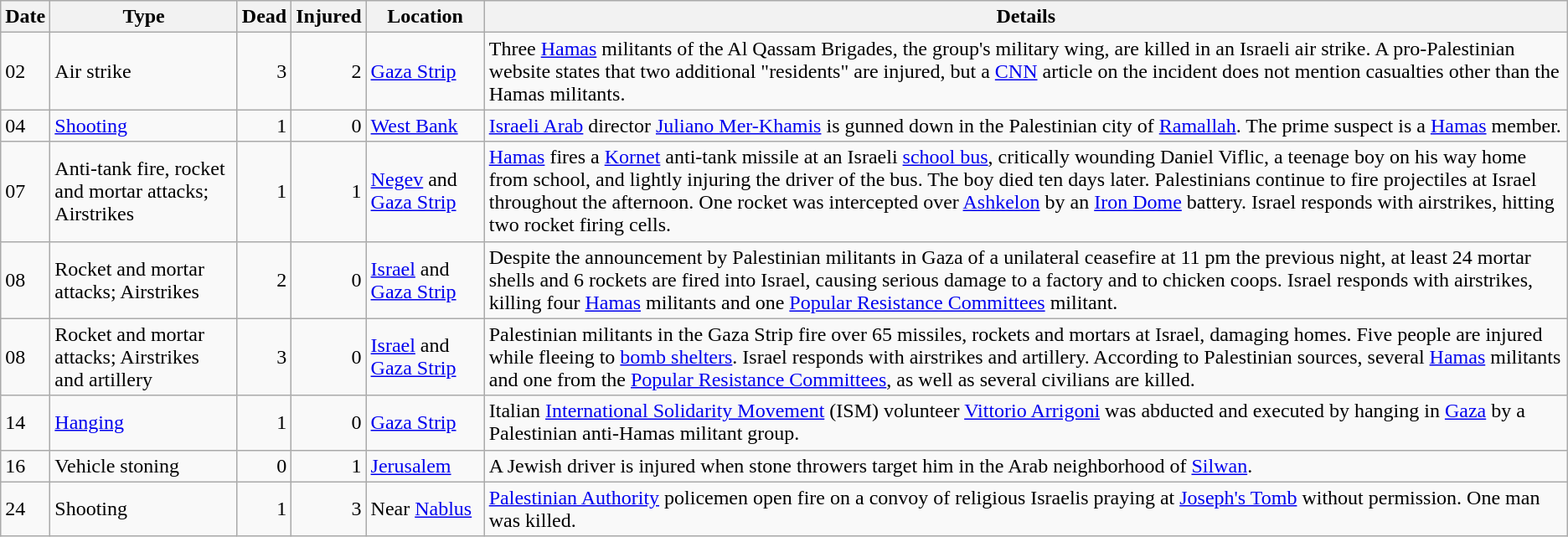<table class="wikitable sortable">
<tr>
<th>Date</th>
<th>Type</th>
<th>Dead</th>
<th>Injured</th>
<th>Location</th>
<th class="unsortable">Details</th>
</tr>
<tr>
<td>02</td>
<td>Air strike</td>
<td align="right">3</td>
<td align="right">2</td>
<td> <a href='#'>Gaza Strip</a></td>
<td>Three <a href='#'>Hamas</a> militants of the Al Qassam Brigades, the group's military wing, are killed in an Israeli air strike. A pro-Palestinian website states that two additional "residents" are injured, but a <a href='#'>CNN</a> article on the incident does not mention casualties other than the Hamas militants.</td>
</tr>
<tr>
<td>04</td>
<td><a href='#'>Shooting</a></td>
<td align="right">1</td>
<td align="right">0</td>
<td> <a href='#'>West Bank</a></td>
<td><a href='#'>Israeli Arab</a> director <a href='#'>Juliano Mer-Khamis</a> is gunned down in the Palestinian city of <a href='#'>Ramallah</a>. The prime suspect is a <a href='#'>Hamas</a> member.</td>
</tr>
<tr>
<td>07</td>
<td>Anti-tank fire, rocket and mortar attacks; Airstrikes</td>
<td align="right">1</td>
<td align="right">1</td>
<td> <a href='#'>Negev</a> and  <a href='#'>Gaza Strip</a></td>
<td><a href='#'>Hamas</a> fires a <a href='#'>Kornet</a> anti-tank missile at an Israeli <a href='#'>school bus</a>, critically wounding Daniel Viflic, a teenage boy on his way home from school, and lightly injuring the driver of the bus. The boy died ten days later. Palestinians continue to fire projectiles at Israel throughout the afternoon. One rocket was intercepted over <a href='#'>Ashkelon</a> by an <a href='#'>Iron Dome</a> battery. Israel responds with airstrikes, hitting two rocket firing cells.</td>
</tr>
<tr>
<td>08</td>
<td>Rocket and mortar attacks; Airstrikes</td>
<td align="right">2</td>
<td align="right">0</td>
<td> <a href='#'>Israel</a> and <a href='#'>Gaza Strip</a></td>
<td>Despite the announcement by Palestinian militants in Gaza of a unilateral ceasefire at 11 pm the previous night, at least 24 mortar shells and 6 rockets are fired into Israel, causing serious damage to a factory and to chicken coops. Israel responds with airstrikes, killing four <a href='#'>Hamas</a> militants and one <a href='#'>Popular Resistance Committees</a> militant.</td>
</tr>
<tr>
<td>08</td>
<td>Rocket and mortar attacks; Airstrikes and artillery</td>
<td align="right">3</td>
<td align="right">0</td>
<td> <a href='#'>Israel</a> and  <a href='#'>Gaza Strip</a></td>
<td>Palestinian militants in the Gaza Strip fire over 65 missiles, rockets and mortars at Israel, damaging homes. Five people are injured while fleeing to <a href='#'>bomb shelters</a>. Israel responds with airstrikes and artillery. According to Palestinian sources, several <a href='#'>Hamas</a> militants and one from the <a href='#'>Popular Resistance Committees</a>, as well as several civilians are killed.</td>
</tr>
<tr>
<td>14</td>
<td><a href='#'>Hanging</a></td>
<td align="right">1</td>
<td align="right">0</td>
<td> <a href='#'>Gaza Strip</a></td>
<td>Italian <a href='#'>International Solidarity Movement</a> (ISM) volunteer <a href='#'>Vittorio Arrigoni</a> was abducted and executed by hanging in <a href='#'>Gaza</a> by a Palestinian anti-Hamas militant group.</td>
</tr>
<tr>
<td>16</td>
<td>Vehicle stoning</td>
<td align="right">0</td>
<td align="right">1</td>
<td><a href='#'>Jerusalem</a></td>
<td>A Jewish driver is injured when stone throwers target him in the Arab neighborhood of <a href='#'>Silwan</a>.</td>
</tr>
<tr>
<td>24</td>
<td>Shooting</td>
<td align="right">1</td>
<td align="right">3</td>
<td> Near <a href='#'>Nablus</a></td>
<td><a href='#'>Palestinian Authority</a> policemen open fire on a convoy of religious Israelis praying at <a href='#'>Joseph's Tomb</a> without permission. One man was killed.</td>
</tr>
</table>
